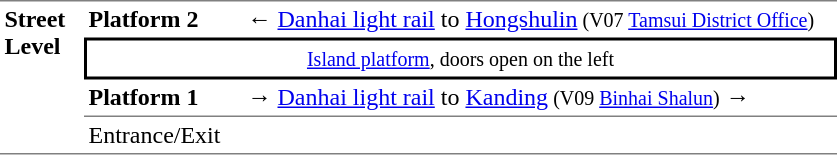<table table border=0 cellspacing=0 cellpadding=3>
<tr>
<td style="border-top:solid 1px gray;border-bottom:solid 1px gray;" width=50 rowspan=10 valign=top><strong>Street Level</strong></td>
</tr>
<tr>
<td style="border-bottom:solid 0px gray;border-top:solid 1px gray;" width=100><strong>Platform 2</strong></td>
<td style="border-bottom:solid 0px gray;border-top:solid 1px gray;" width=390>←  <a href='#'>Danhai light rail</a> to <a href='#'>Hongshulin</a><small> (V07 <a href='#'>Tamsui District Office</a>)</small></td>
</tr>
<tr>
<td style="border-top:solid 2px black;border-right:solid 2px black;border-left:solid 2px black;border-bottom:solid 2px black;text-align:center;" colspan=2><small><a href='#'>Island platform</a>, doors open on the left</small></td>
</tr>
<tr>
<td style="border-bottom:solid 1px gray;"><strong>Platform 1</strong></td>
<td style="border-bottom:solid 1px gray;"><span>→</span>  <a href='#'>Danhai light rail</a> to <a href='#'>Kanding</a><small> (V09 <a href='#'>Binhai Shalun</a>)</small> →</td>
</tr>
<tr>
<td style="border-bottom:solid 1px gray;" width=100 rowspan=2 valign=top>Entrance/Exit</td>
<td style="border-bottom:solid 1px gray;" width=390 rowspan=2 valign=top></td>
</tr>
</table>
